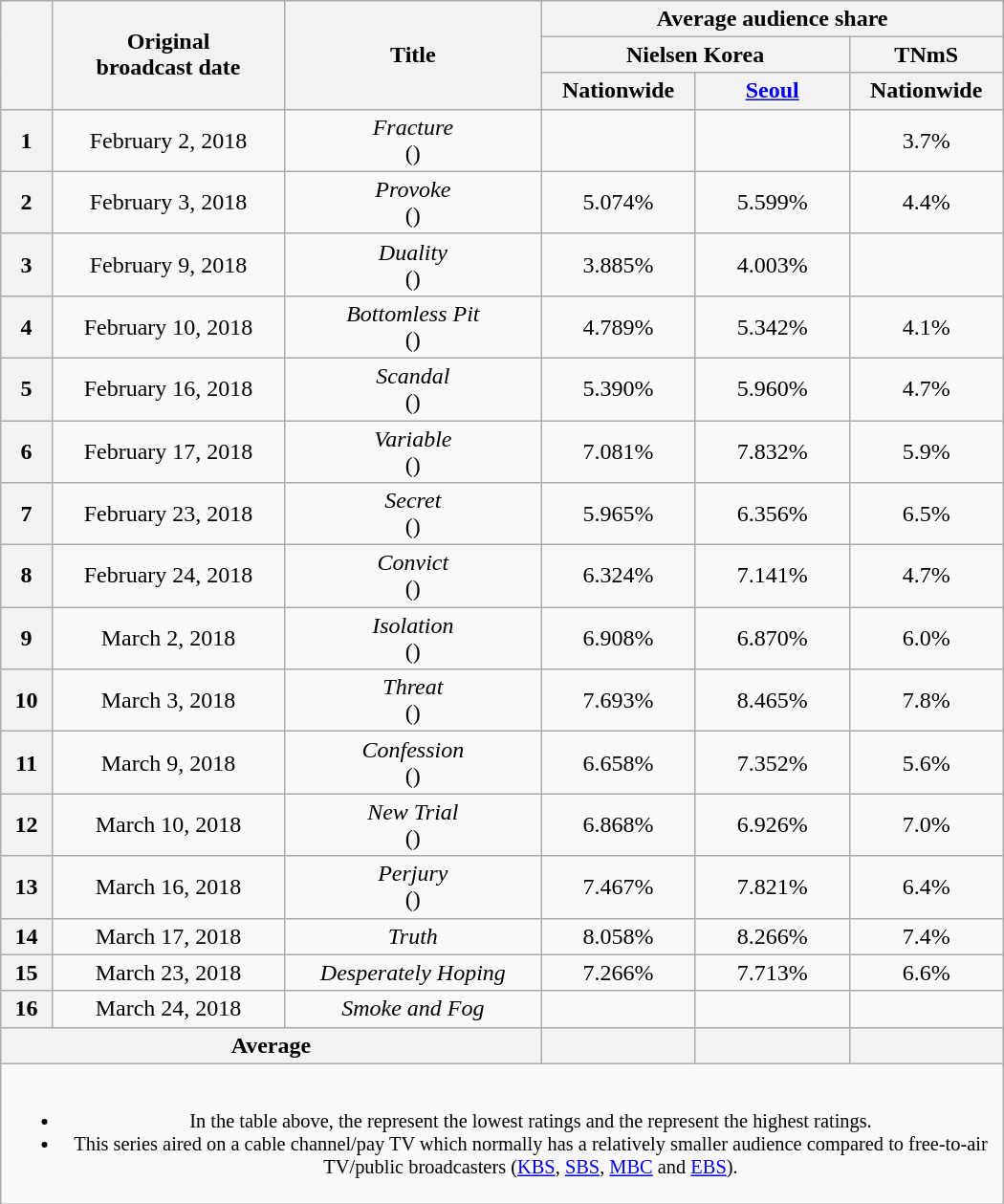<table class="wikitable" style="text-align:center;max-width:700px; margin-left: auto; margin-right: auto; border: none;">
<tr>
</tr>
<tr>
<th rowspan="3"></th>
<th rowspan="3">Original<br>broadcast date</th>
<th rowspan="3">Title</th>
<th colspan="3">Average audience share</th>
</tr>
<tr>
<th colspan="2">Nielsen Korea</th>
<th>TNmS</th>
</tr>
<tr>
<th width="100">Nationwide</th>
<th width="100"><a href='#'>Seoul</a></th>
<th width="100">Nationwide</th>
</tr>
<tr>
<th>1</th>
<td>February 2, 2018</td>
<td><em>Fracture</em><br>()</td>
<td> </td>
<td> </td>
<td>3.7%</td>
</tr>
<tr>
<th>2</th>
<td>February 3, 2018</td>
<td><em>Provoke</em><br>()</td>
<td>5.074% </td>
<td>5.599% </td>
<td>4.4%</td>
</tr>
<tr>
<th>3</th>
<td>February 9, 2018</td>
<td><em>Duality</em><br>()</td>
<td>3.885% </td>
<td>4.003% </td>
<td></td>
</tr>
<tr>
<th>4</th>
<td>February 10, 2018</td>
<td><em>Bottomless Pit</em><br>()</td>
<td>4.789% </td>
<td>5.342% </td>
<td>4.1%</td>
</tr>
<tr>
<th>5</th>
<td>February 16, 2018</td>
<td><em>Scandal</em><br>()</td>
<td>5.390% </td>
<td>5.960% </td>
<td>4.7%</td>
</tr>
<tr>
<th>6</th>
<td>February 17, 2018</td>
<td><em>Variable</em><br>()</td>
<td>7.081% </td>
<td>7.832% </td>
<td>5.9%</td>
</tr>
<tr>
<th>7</th>
<td>February 23, 2018</td>
<td><em>Secret</em><br>()</td>
<td>5.965% </td>
<td>6.356% </td>
<td>6.5%</td>
</tr>
<tr>
<th>8</th>
<td>February 24, 2018</td>
<td><em>Convict</em><br>()</td>
<td>6.324% </td>
<td>7.141% </td>
<td>4.7%</td>
</tr>
<tr>
<th>9</th>
<td>March 2, 2018</td>
<td><em>Isolation</em><br>()</td>
<td>6.908% </td>
<td>6.870% </td>
<td>6.0%</td>
</tr>
<tr>
<th>10</th>
<td>March 3, 2018</td>
<td><em>Threat</em><br>()</td>
<td>7.693% </td>
<td>8.465% </td>
<td>7.8%</td>
</tr>
<tr>
<th>11</th>
<td>March 9, 2018</td>
<td><em>Confession</em><br>()</td>
<td>6.658% </td>
<td>7.352% </td>
<td>5.6%</td>
</tr>
<tr>
<th>12</th>
<td>March 10, 2018</td>
<td><em>New Trial</em><br>()</td>
<td>6.868% </td>
<td>6.926% </td>
<td>7.0%</td>
</tr>
<tr>
<th>13</th>
<td>March 16, 2018</td>
<td><em>Perjury</em><br>()</td>
<td>7.467% </td>
<td>7.821% </td>
<td>6.4%</td>
</tr>
<tr>
<th>14</th>
<td>March 17, 2018</td>
<td><em>Truth</em><br></td>
<td>8.058% </td>
<td>8.266% </td>
<td>7.4%</td>
</tr>
<tr>
<th>15</th>
<td>March 23, 2018</td>
<td><em>Desperately Hoping</em><br></td>
<td>7.266%  </td>
<td>7.713% </td>
<td>6.6%</td>
</tr>
<tr>
<th>16</th>
<td>March 24, 2018</td>
<td><em>Smoke and Fog</em><br></td>
<td> </td>
<td> </td>
<td></td>
</tr>
<tr>
<th colspan="3">Average</th>
<th></th>
<th></th>
<th></th>
</tr>
<tr>
<td colspan="6" style="font-size:85%"><br><ul><li>In the table above, the <strong></strong> represent the lowest ratings and the <strong></strong> represent the highest ratings.</li><li>This series aired on a cable channel/pay TV which normally has a relatively smaller audience compared to free-to-air TV/public broadcasters (<a href='#'>KBS</a>, <a href='#'>SBS</a>, <a href='#'>MBC</a> and <a href='#'>EBS</a>).</li></ul></td>
</tr>
</table>
